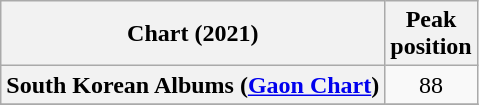<table class="wikitable plainrowheaders" style="text-align:center">
<tr>
<th>Chart (2021)</th>
<th>Peak<br>position</th>
</tr>
<tr>
<th scope="row">South Korean Albums (<a href='#'>Gaon Chart</a>)</th>
<td>88</td>
</tr>
<tr>
</tr>
</table>
